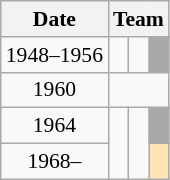<table class="wikitable" style="text-align:center; font-size:90%;">
<tr>
<th>Date</th>
<th colspan=3>Team</th>
</tr>
<tr>
<td>1948–1956</td>
<td></td>
<td></td>
<td style="background:darkgray"></td>
</tr>
<tr>
<td>1960</td>
<td colspan=3></td>
</tr>
<tr>
<td>1964</td>
<td rowspan=2></td>
<td rowspan=2></td>
<td style="background:darkgray"></td>
</tr>
<tr>
<td>1968–</td>
<td style="background:moccasin"></td>
</tr>
</table>
